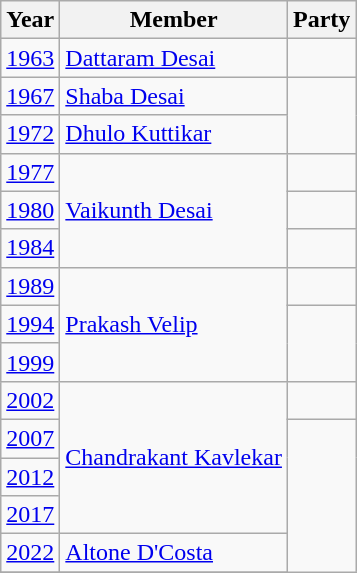<table class="wikitable sortable">
<tr>
<th>Year</th>
<th>Member</th>
<th colspan="2">Party</th>
</tr>
<tr>
<td><a href='#'>1963</a></td>
<td><a href='#'>Dattaram Desai</a></td>
<td></td>
</tr>
<tr>
<td><a href='#'>1967</a></td>
<td><a href='#'>Shaba Desai</a></td>
</tr>
<tr>
<td><a href='#'>1972</a></td>
<td><a href='#'>Dhulo Kuttikar</a></td>
</tr>
<tr>
<td><a href='#'>1977</a></td>
<td rowspan=3><a href='#'>Vaikunth Desai</a></td>
<td></td>
</tr>
<tr>
<td><a href='#'>1980</a></td>
<td></td>
</tr>
<tr>
<td><a href='#'>1984</a></td>
<td></td>
</tr>
<tr>
<td><a href='#'>1989</a></td>
<td rowspan=3><a href='#'>Prakash Velip</a></td>
<td></td>
</tr>
<tr>
<td><a href='#'>1994</a></td>
</tr>
<tr>
<td><a href='#'>1999</a></td>
</tr>
<tr>
<td><a href='#'>2002</a></td>
<td rowspan=4><a href='#'>Chandrakant Kavlekar</a></td>
<td></td>
</tr>
<tr>
<td><a href='#'>2007</a></td>
</tr>
<tr>
<td><a href='#'>2012</a></td>
</tr>
<tr>
<td><a href='#'>2017</a></td>
</tr>
<tr>
<td><a href='#'>2022</a></td>
<td><a href='#'>Altone D'Costa</a></td>
</tr>
<tr>
</tr>
</table>
